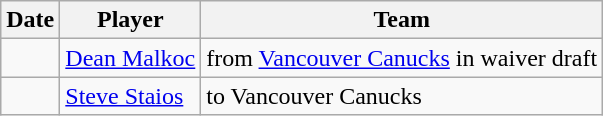<table class="wikitable">
<tr>
<th>Date</th>
<th>Player</th>
<th>Team</th>
</tr>
<tr>
<td></td>
<td><a href='#'>Dean Malkoc</a></td>
<td>from <a href='#'>Vancouver Canucks</a> in waiver draft</td>
</tr>
<tr>
<td></td>
<td><a href='#'>Steve Staios</a></td>
<td>to Vancouver Canucks</td>
</tr>
</table>
